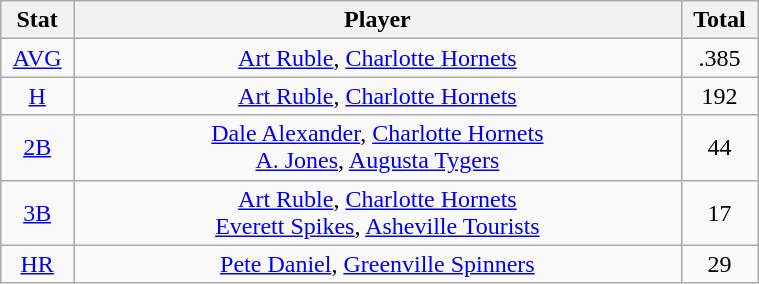<table class="wikitable" width="40%" style="text-align:center;">
<tr>
<th width="5%">Stat</th>
<th width="60%">Player</th>
<th width="5%">Total</th>
</tr>
<tr>
<td><a href='#'>AVG</a></td>
<td><a href='#'>Art Ruble</a>, <a href='#'>Charlotte Hornets</a></td>
<td>.385</td>
</tr>
<tr>
<td><a href='#'>H</a></td>
<td><a href='#'>Art Ruble</a>, <a href='#'>Charlotte Hornets</a></td>
<td>192</td>
</tr>
<tr>
<td><a href='#'>2B</a></td>
<td><a href='#'>Dale Alexander</a>, <a href='#'>Charlotte Hornets</a> <br> <a href='#'>A. Jones</a>, <a href='#'>Augusta Tygers</a></td>
<td>44</td>
</tr>
<tr>
<td><a href='#'>3B</a></td>
<td><a href='#'>Art Ruble</a>, <a href='#'>Charlotte Hornets</a> <br> <a href='#'>Everett Spikes</a>, <a href='#'>Asheville Tourists</a></td>
<td>17</td>
</tr>
<tr>
<td><a href='#'>HR</a></td>
<td><a href='#'>Pete Daniel</a>, <a href='#'>Greenville Spinners</a></td>
<td>29</td>
</tr>
</table>
